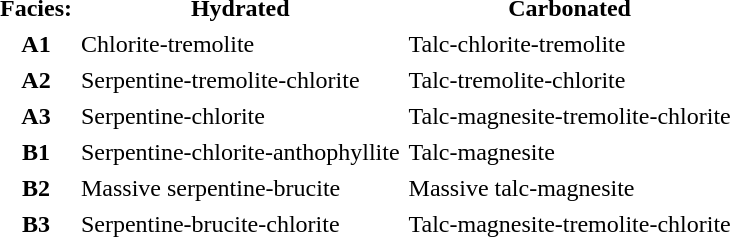<table border="0" cellpadding="2">
<tr>
<th>Facies:</th>
<th>Hydrated</th>
<th>Carbonated</th>
</tr>
<tr>
<th>A1</th>
<td>Chlorite-tremolite</td>
<td>Talc-chlorite-tremolite</td>
</tr>
<tr>
<th>A2</th>
<td>Serpentine-tremolite-chlorite</td>
<td>Talc-tremolite-chlorite</td>
</tr>
<tr>
<th>A3</th>
<td>Serpentine-chlorite</td>
<td>Talc-magnesite-tremolite-chlorite</td>
</tr>
<tr>
<th>B1</th>
<td>Serpentine-chlorite-anthophyllite</td>
<td>Talc-magnesite</td>
</tr>
<tr>
<th>B2</th>
<td>Massive serpentine-brucite</td>
<td>Massive talc-magnesite</td>
</tr>
<tr>
<th>B3</th>
<td>Serpentine-brucite-chlorite</td>
<td>Talc-magnesite-tremolite-chlorite</td>
</tr>
</table>
